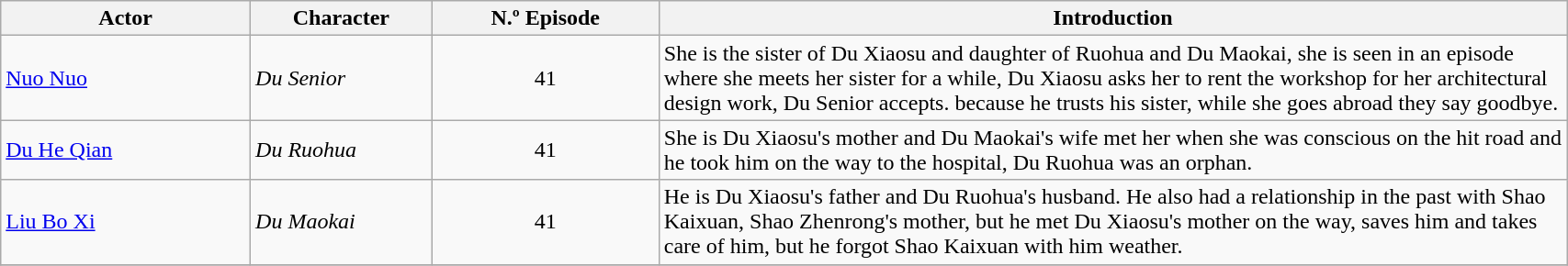<table class="wikitable" width=90%>
<tr>
<th style="background-color: " width="11%">Actor</th>
<th style="background-color: " width="8%">Character</th>
<th style="background: " width="10%">N.º Episode</th>
<th style="background-color: " width="40%">Introduction</th>
</tr>
<tr>
<td><a href='#'>Nuo Nuo</a></td>
<td><em>Du Senior</em></td>
<td rowspan="1" align="center">41</td>
<td>She is the sister of Du Xiaosu and daughter of Ruohua and Du Maokai, she is seen in an episode where she meets her sister for a while, Du Xiaosu asks her to rent the workshop for her architectural design work, Du Senior accepts. because he trusts his sister, while she goes abroad they say goodbye.</td>
</tr>
<tr>
<td><a href='#'>Du He Qian</a></td>
<td><em>Du Ruohua</em></td>
<td rowspan="1" align="center">41</td>
<td>She is Du Xiaosu's mother and Du Maokai's wife met her when she was conscious on the hit road and he took him on the way to the hospital, Du Ruohua was an orphan.</td>
</tr>
<tr>
<td><a href='#'>Liu Bo Xi</a></td>
<td><em>Du Maokai</em></td>
<td rowspan="1" align="center">41</td>
<td>He is Du Xiaosu's father and Du Ruohua's husband. He also had a relationship in the past with Shao Kaixuan, Shao Zhenrong's mother, but he met Du Xiaosu's mother on the way, saves him and takes care of him, but he forgot Shao Kaixuan with him weather.</td>
</tr>
<tr>
</tr>
</table>
